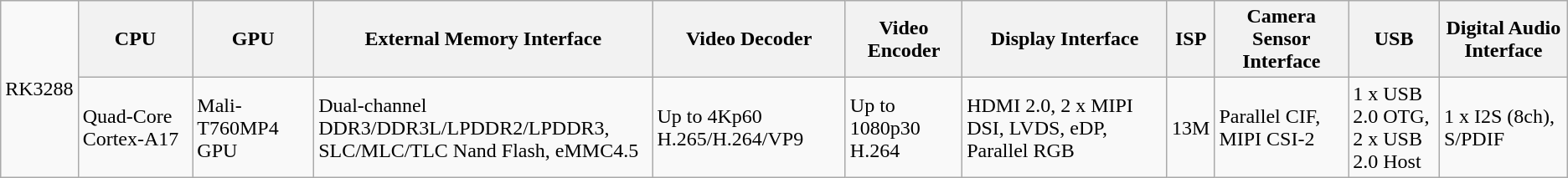<table class="wikitable">
<tr>
<td rowspan="2">RK3288</td>
<th>CPU</th>
<th>GPU</th>
<th>External Memory Interface</th>
<th>Video Decoder</th>
<th>Video Encoder</th>
<th>Display Interface</th>
<th>ISP</th>
<th>Camera Sensor Interface</th>
<th>USB</th>
<th>Digital Audio Interface</th>
</tr>
<tr>
<td>Quad-Core Cortex-A17</td>
<td>Mali-T760MP4 GPU</td>
<td>Dual-channel DDR3/DDR3L/LPDDR2/LPDDR3,<br>SLC/MLC/TLC Nand Flash,
eMMC4.5</td>
<td>Up to 4Kp60 H.265/H.264/VP9</td>
<td>Up to 1080p30 H.264</td>
<td>HDMI 2.0, 2 x MIPI DSI, LVDS, eDP, Parallel RGB</td>
<td>13M</td>
<td>Parallel CIF, MIPI CSI-2</td>
<td>1 x USB 2.0 OTG,<br>2 x USB 2.0 Host</td>
<td>1 x I2S (8ch),<br>S/PDIF</td>
</tr>
</table>
